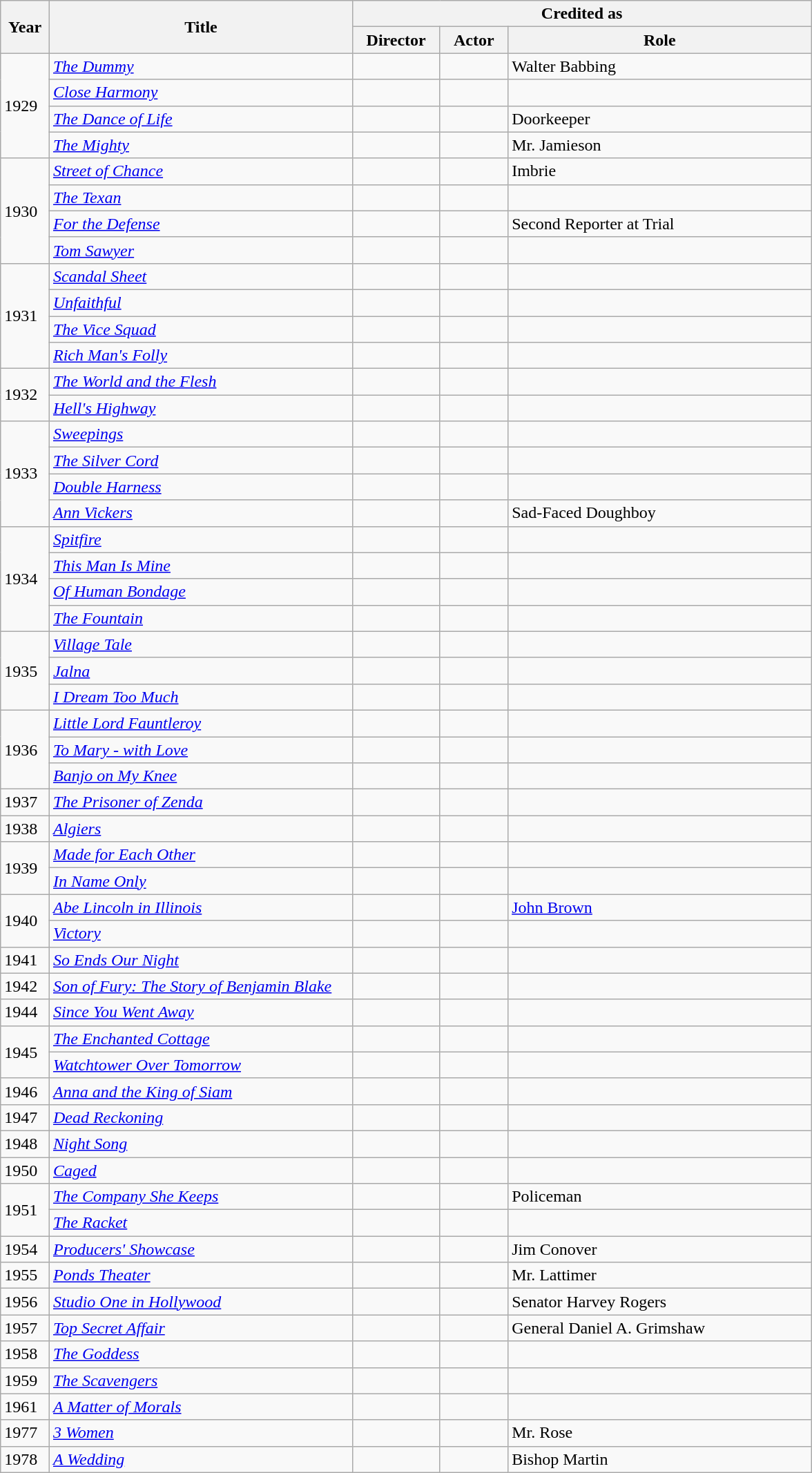<table class=wikitable width=62%>
<tr>
<th width=2% rowspan=2>Year</th>
<th width=25% rowspan=2>Title</th>
<th colspan=3>Credited as</th>
</tr>
<tr>
<th width=5%>Director</th>
<th width=5%>Actor</th>
<th width=25%>Role</th>
</tr>
<tr>
<td rowspan=4>1929</td>
<td><em><a href='#'>The Dummy</a></em></td>
<td></td>
<td></td>
<td>Walter Babbing</td>
</tr>
<tr>
<td><em><a href='#'>Close Harmony</a></em></td>
<td></td>
<td></td>
<td></td>
</tr>
<tr>
<td><em><a href='#'>The Dance of Life</a></em></td>
<td></td>
<td></td>
<td>Doorkeeper</td>
</tr>
<tr>
<td><em><a href='#'>The Mighty</a></em></td>
<td></td>
<td></td>
<td>Mr. Jamieson</td>
</tr>
<tr>
<td rowspan=4>1930</td>
<td><em><a href='#'>Street of Chance</a></em></td>
<td></td>
<td></td>
<td>Imbrie</td>
</tr>
<tr>
<td><em><a href='#'>The Texan</a></em></td>
<td></td>
<td></td>
<td></td>
</tr>
<tr>
<td><em><a href='#'>For the Defense</a></em></td>
<td></td>
<td></td>
<td>Second Reporter at Trial</td>
</tr>
<tr>
<td><em><a href='#'>Tom Sawyer</a></em></td>
<td></td>
<td></td>
<td></td>
</tr>
<tr>
<td rowspan=4>1931</td>
<td><em><a href='#'>Scandal Sheet</a></em></td>
<td></td>
<td></td>
<td></td>
</tr>
<tr>
<td><em><a href='#'>Unfaithful</a></em></td>
<td></td>
<td></td>
<td></td>
</tr>
<tr>
<td><em><a href='#'>The Vice Squad</a></em></td>
<td></td>
<td></td>
<td></td>
</tr>
<tr>
<td><em><a href='#'>Rich Man's Folly</a></em></td>
<td></td>
<td></td>
<td></td>
</tr>
<tr>
<td rowspan=2>1932</td>
<td><em><a href='#'>The World and the Flesh</a></em></td>
<td></td>
<td></td>
<td></td>
</tr>
<tr>
<td><em><a href='#'>Hell's Highway</a></em></td>
<td></td>
<td></td>
<td></td>
</tr>
<tr>
<td rowspan=4>1933</td>
<td><em><a href='#'>Sweepings</a></em></td>
<td></td>
<td></td>
<td></td>
</tr>
<tr>
<td><em><a href='#'>The Silver Cord</a></em></td>
<td></td>
<td></td>
<td></td>
</tr>
<tr>
<td><em><a href='#'>Double Harness</a></em></td>
<td></td>
<td></td>
<td></td>
</tr>
<tr>
<td><em><a href='#'>Ann Vickers</a></em></td>
<td></td>
<td></td>
<td>Sad-Faced Doughboy</td>
</tr>
<tr>
<td rowspan=4>1934</td>
<td><em><a href='#'>Spitfire</a></em></td>
<td></td>
<td></td>
<td></td>
</tr>
<tr>
<td><em><a href='#'>This Man Is Mine</a></em></td>
<td></td>
<td></td>
<td></td>
</tr>
<tr>
<td><em><a href='#'>Of Human Bondage</a></em></td>
<td></td>
<td></td>
<td></td>
</tr>
<tr>
<td><em><a href='#'>The Fountain</a></em></td>
<td></td>
<td></td>
<td></td>
</tr>
<tr>
<td rowspan=3>1935</td>
<td><em><a href='#'>Village Tale</a></em></td>
<td></td>
<td></td>
<td></td>
</tr>
<tr>
<td><em><a href='#'>Jalna</a></em></td>
<td></td>
<td></td>
<td></td>
</tr>
<tr>
<td><em><a href='#'>I Dream Too Much</a></em></td>
<td></td>
<td></td>
<td></td>
</tr>
<tr>
<td rowspan=3>1936</td>
<td><em><a href='#'>Little Lord Fauntleroy</a></em></td>
<td></td>
<td></td>
<td></td>
</tr>
<tr>
<td><em><a href='#'>To Mary - with Love</a></em></td>
<td></td>
<td></td>
<td></td>
</tr>
<tr>
<td><em><a href='#'>Banjo on My Knee</a></em></td>
<td></td>
<td></td>
<td></td>
</tr>
<tr>
<td>1937</td>
<td><em><a href='#'>The Prisoner of Zenda</a></em></td>
<td></td>
<td></td>
<td></td>
</tr>
<tr>
<td>1938</td>
<td><em><a href='#'>Algiers</a></em></td>
<td></td>
<td></td>
<td></td>
</tr>
<tr>
<td rowspan=2>1939</td>
<td><em><a href='#'>Made for Each Other</a></em></td>
<td></td>
<td></td>
<td></td>
</tr>
<tr>
<td><em><a href='#'>In Name Only</a></em></td>
<td></td>
<td></td>
<td></td>
</tr>
<tr>
<td rowspan=2>1940</td>
<td><em><a href='#'>Abe Lincoln in Illinois</a></em></td>
<td></td>
<td></td>
<td><a href='#'>John Brown</a></td>
</tr>
<tr>
<td><em><a href='#'>Victory</a></em></td>
<td></td>
<td></td>
<td></td>
</tr>
<tr>
<td>1941</td>
<td><em><a href='#'>So Ends Our Night</a></em></td>
<td></td>
<td></td>
<td></td>
</tr>
<tr>
<td>1942</td>
<td><em><a href='#'>Son of Fury: The Story of Benjamin Blake</a></em></td>
<td></td>
<td></td>
<td></td>
</tr>
<tr>
<td>1944</td>
<td><em><a href='#'>Since You Went Away</a></em></td>
<td></td>
<td></td>
<td></td>
</tr>
<tr>
<td rowspan=2>1945</td>
<td><em><a href='#'>The Enchanted Cottage</a></em></td>
<td></td>
<td></td>
<td></td>
</tr>
<tr>
<td><em><a href='#'>Watchtower Over Tomorrow</a></em></td>
<td></td>
<td></td>
<td></td>
</tr>
<tr>
<td>1946</td>
<td><em><a href='#'>Anna and the King of Siam</a></em></td>
<td></td>
<td></td>
<td></td>
</tr>
<tr>
<td>1947</td>
<td><em><a href='#'>Dead Reckoning</a></em></td>
<td></td>
<td></td>
<td></td>
</tr>
<tr>
<td>1948</td>
<td><em><a href='#'>Night Song</a></em></td>
<td></td>
<td></td>
<td></td>
</tr>
<tr>
<td>1950</td>
<td><em><a href='#'>Caged</a></em></td>
<td></td>
<td></td>
<td></td>
</tr>
<tr>
<td rowspan=2>1951</td>
<td><em><a href='#'>The Company She Keeps</a></em></td>
<td></td>
<td></td>
<td>Policeman</td>
</tr>
<tr>
<td><em><a href='#'>The Racket</a></em></td>
<td></td>
<td></td>
<td></td>
</tr>
<tr>
<td>1954</td>
<td><em><a href='#'>Producers' Showcase</a></em></td>
<td></td>
<td></td>
<td>Jim Conover</td>
</tr>
<tr>
<td>1955</td>
<td><em><a href='#'>Ponds Theater</a></em></td>
<td></td>
<td></td>
<td>Mr. Lattimer</td>
</tr>
<tr>
<td>1956</td>
<td><em><a href='#'>Studio One in Hollywood</a></em></td>
<td></td>
<td></td>
<td>Senator Harvey Rogers</td>
</tr>
<tr>
<td>1957</td>
<td><em><a href='#'>Top Secret Affair</a></em></td>
<td></td>
<td></td>
<td>General Daniel A. Grimshaw</td>
</tr>
<tr>
<td>1958</td>
<td><em><a href='#'>The Goddess</a></em></td>
<td></td>
<td></td>
<td></td>
</tr>
<tr>
<td>1959</td>
<td><em><a href='#'>The Scavengers</a></em></td>
<td></td>
<td></td>
<td></td>
</tr>
<tr>
<td>1961</td>
<td><em><a href='#'>A Matter of Morals</a></em></td>
<td></td>
<td></td>
<td></td>
</tr>
<tr>
<td>1977</td>
<td><em><a href='#'>3 Women</a></em></td>
<td></td>
<td></td>
<td>Mr. Rose</td>
</tr>
<tr>
<td>1978</td>
<td><em><a href='#'>A Wedding</a></em></td>
<td></td>
<td></td>
<td>Bishop Martin</td>
</tr>
</table>
